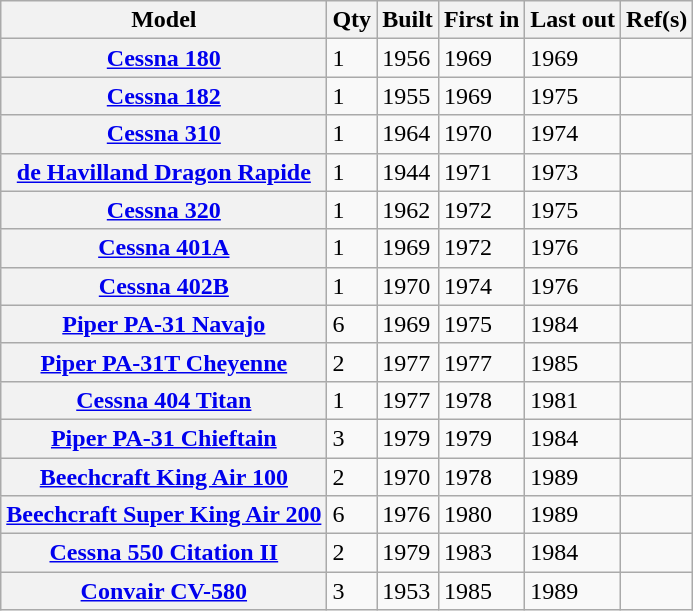<table class="wikitable plainrowheaders sortable">
<tr>
<th scope=col>Model</th>
<th scope=col>Qty</th>
<th scope=col>Built</th>
<th scope=col>First in</th>
<th scope=col>Last out</th>
<th scope=col class=unsortable>Ref(s)</th>
</tr>
<tr>
<th scope=row><a href='#'>Cessna 180</a></th>
<td>1</td>
<td>1956</td>
<td>1969</td>
<td>1969</td>
<td align=center></td>
</tr>
<tr>
<th scope=row><a href='#'>Cessna 182</a></th>
<td>1</td>
<td>1955</td>
<td>1969</td>
<td>1975</td>
<td align=center></td>
</tr>
<tr>
<th scope=row><a href='#'>Cessna 310</a></th>
<td>1</td>
<td>1964</td>
<td>1970</td>
<td>1974</td>
<td align=center></td>
</tr>
<tr>
<th scope=row><a href='#'>de Havilland Dragon Rapide</a></th>
<td>1</td>
<td>1944</td>
<td>1971</td>
<td>1973</td>
<td align=center></td>
</tr>
<tr>
<th scope=row><a href='#'>Cessna 320</a></th>
<td>1</td>
<td>1962</td>
<td>1972</td>
<td>1975</td>
<td align=center></td>
</tr>
<tr>
<th scope=row><a href='#'>Cessna 401A</a></th>
<td>1</td>
<td>1969</td>
<td>1972</td>
<td>1976</td>
<td align=center></td>
</tr>
<tr>
<th scope=row><a href='#'>Cessna 402B</a></th>
<td>1</td>
<td>1970</td>
<td>1974</td>
<td>1976</td>
<td align=center></td>
</tr>
<tr>
<th scope=row><a href='#'>Piper PA-31 Navajo</a></th>
<td>6</td>
<td>1969</td>
<td>1975</td>
<td>1984</td>
<td align=center></td>
</tr>
<tr>
<th scope=row><a href='#'>Piper PA-31T Cheyenne</a></th>
<td>2</td>
<td>1977</td>
<td>1977</td>
<td>1985</td>
<td align=center></td>
</tr>
<tr>
<th scope=row><a href='#'>Cessna 404 Titan</a></th>
<td>1</td>
<td>1977</td>
<td>1978</td>
<td>1981</td>
<td align=center></td>
</tr>
<tr>
<th scope=row><a href='#'>Piper PA-31 Chieftain</a></th>
<td>3</td>
<td>1979</td>
<td>1979</td>
<td>1984</td>
<td align=center></td>
</tr>
<tr>
<th scope=row><a href='#'>Beechcraft King Air 100</a></th>
<td>2</td>
<td>1970</td>
<td>1978</td>
<td>1989</td>
<td align=center></td>
</tr>
<tr>
<th scope=row><a href='#'>Beechcraft Super King Air 200</a></th>
<td>6</td>
<td>1976</td>
<td>1980</td>
<td>1989</td>
<td align=center></td>
</tr>
<tr>
<th scope=row><a href='#'>Cessna 550 Citation II</a></th>
<td>2</td>
<td>1979</td>
<td>1983</td>
<td>1984</td>
<td align=center></td>
</tr>
<tr>
<th scope=row><a href='#'>Convair CV-580</a></th>
<td>3</td>
<td>1953</td>
<td>1985</td>
<td>1989</td>
<td align=center></td>
</tr>
</table>
